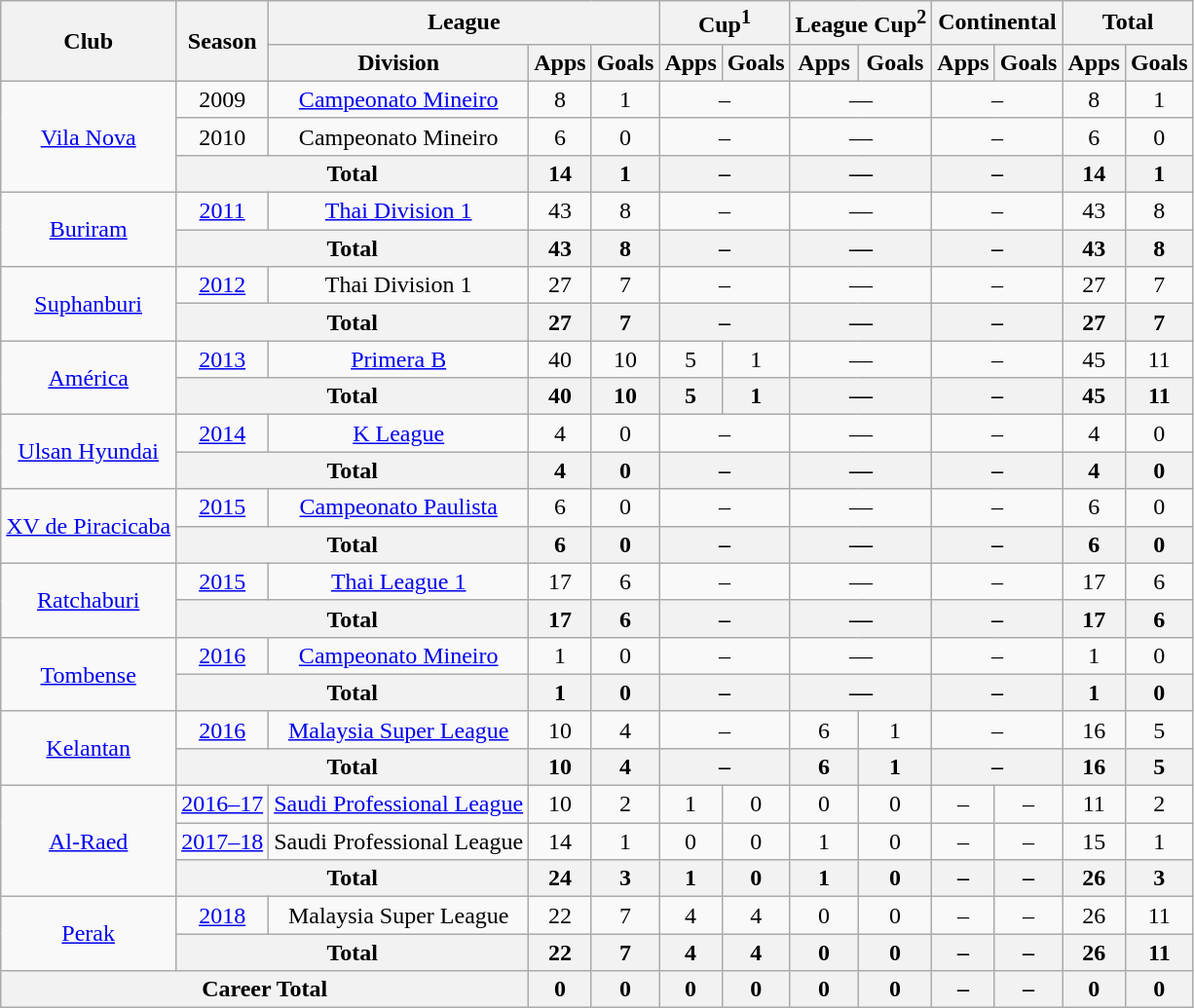<table class=wikitable style="text-align:center">
<tr>
<th rowspan=2>Club</th>
<th rowspan=2>Season</th>
<th colspan=3>League</th>
<th colspan=2>Cup<sup>1</sup></th>
<th colspan=2>League Cup<sup>2</sup></th>
<th colspan=2>Continental</th>
<th colspan=2>Total</th>
</tr>
<tr>
<th>Division</th>
<th>Apps</th>
<th>Goals</th>
<th>Apps</th>
<th>Goals</th>
<th>Apps</th>
<th>Goals</th>
<th>Apps</th>
<th>Goals</th>
<th>Apps</th>
<th>Goals</th>
</tr>
<tr>
<td rowspan=3><a href='#'>Vila Nova</a></td>
<td>2009</td>
<td><a href='#'>Campeonato Mineiro</a></td>
<td>8</td>
<td>1</td>
<td colspan=2>–</td>
<td colspan=2>—</td>
<td colspan=2>–</td>
<td>8</td>
<td>1</td>
</tr>
<tr>
<td>2010</td>
<td>Campeonato Mineiro</td>
<td>6</td>
<td>0</td>
<td colspan=2>–</td>
<td colspan=2>—</td>
<td colspan=2>–</td>
<td>6</td>
<td>0</td>
</tr>
<tr>
<th colspan="2">Total</th>
<th>14</th>
<th>1</th>
<th colspan=2>–</th>
<th colspan=2>—</th>
<th colspan=2>–</th>
<th>14</th>
<th>1</th>
</tr>
<tr>
<td rowspan=2><a href='#'>Buriram</a></td>
<td><a href='#'>2011</a></td>
<td><a href='#'>Thai Division 1</a></td>
<td>43</td>
<td>8</td>
<td colspan=2>–</td>
<td colspan=2>—</td>
<td colspan=2>–</td>
<td>43</td>
<td>8</td>
</tr>
<tr>
<th colspan="2">Total</th>
<th>43</th>
<th>8</th>
<th colspan=2>–</th>
<th colspan=2>—</th>
<th colspan=2>–</th>
<th>43</th>
<th>8</th>
</tr>
<tr>
<td rowspan=2><a href='#'>Suphanburi</a></td>
<td><a href='#'>2012</a></td>
<td>Thai Division 1</td>
<td>27</td>
<td>7</td>
<td colspan=2>–</td>
<td colspan=2>—</td>
<td colspan=2>–</td>
<td>27</td>
<td>7</td>
</tr>
<tr>
<th colspan="2">Total</th>
<th>27</th>
<th>7</th>
<th colspan=2>–</th>
<th colspan=2>—</th>
<th colspan=2>–</th>
<th>27</th>
<th>7</th>
</tr>
<tr>
<td rowspan=2><a href='#'>América</a></td>
<td><a href='#'>2013</a></td>
<td><a href='#'>Primera B</a></td>
<td>40</td>
<td>10</td>
<td>5</td>
<td>1</td>
<td colspan=2>—</td>
<td colspan=2>–</td>
<td>45</td>
<td>11</td>
</tr>
<tr>
<th colspan="2">Total</th>
<th>40</th>
<th>10</th>
<th>5</th>
<th>1</th>
<th colspan=2>—</th>
<th colspan=2>–</th>
<th>45</th>
<th>11</th>
</tr>
<tr>
<td rowspan=2><a href='#'>Ulsan Hyundai</a></td>
<td><a href='#'>2014</a></td>
<td><a href='#'>K League</a></td>
<td>4</td>
<td>0</td>
<td colspan=2>–</td>
<td colspan=2>—</td>
<td colspan=2>–</td>
<td>4</td>
<td>0</td>
</tr>
<tr>
<th colspan="2">Total</th>
<th>4</th>
<th>0</th>
<th colspan=2>–</th>
<th colspan=2>—</th>
<th colspan=2>–</th>
<th>4</th>
<th>0</th>
</tr>
<tr>
<td rowspan=2><a href='#'>XV de Piracicaba</a></td>
<td><a href='#'>2015</a></td>
<td><a href='#'>Campeonato Paulista</a></td>
<td>6</td>
<td>0</td>
<td colspan=2>–</td>
<td colspan=2>—</td>
<td colspan=2>–</td>
<td>6</td>
<td>0</td>
</tr>
<tr>
<th colspan="2">Total</th>
<th>6</th>
<th>0</th>
<th colspan=2>–</th>
<th colspan=2>—</th>
<th colspan=2>–</th>
<th>6</th>
<th>0</th>
</tr>
<tr>
<td rowspan=2><a href='#'>Ratchaburi</a></td>
<td><a href='#'>2015</a></td>
<td><a href='#'>Thai League 1</a></td>
<td>17</td>
<td>6</td>
<td colspan=2>–</td>
<td colspan=2>—</td>
<td colspan=2>–</td>
<td>17</td>
<td>6</td>
</tr>
<tr>
<th colspan="2">Total</th>
<th>17</th>
<th>6</th>
<th colspan=2>–</th>
<th colspan=2>—</th>
<th colspan=2>–</th>
<th>17</th>
<th>6</th>
</tr>
<tr>
<td rowspan=2><a href='#'>Tombense</a></td>
<td><a href='#'>2016</a></td>
<td><a href='#'>Campeonato Mineiro</a></td>
<td>1</td>
<td>0</td>
<td colspan=2>–</td>
<td colspan=2>—</td>
<td colspan=2>–</td>
<td>1</td>
<td>0</td>
</tr>
<tr>
<th colspan="2">Total</th>
<th>1</th>
<th>0</th>
<th colspan=2>–</th>
<th colspan=2>—</th>
<th colspan=2>–</th>
<th>1</th>
<th>0</th>
</tr>
<tr>
<td rowspan=2><a href='#'>Kelantan</a></td>
<td><a href='#'>2016</a></td>
<td><a href='#'>Malaysia Super League</a></td>
<td>10</td>
<td>4</td>
<td colspan=2>–</td>
<td>6</td>
<td>1</td>
<td colspan=2>–</td>
<td>16</td>
<td>5</td>
</tr>
<tr>
<th colspan="2">Total</th>
<th>10</th>
<th>4</th>
<th colspan=2>–</th>
<th>6</th>
<th>1</th>
<th colspan=2>–</th>
<th>16</th>
<th>5</th>
</tr>
<tr>
<td rowspan=3><a href='#'>Al-Raed</a></td>
<td><a href='#'>2016–17</a></td>
<td><a href='#'>Saudi Professional League</a></td>
<td>10</td>
<td>2</td>
<td>1</td>
<td>0</td>
<td>0</td>
<td>0</td>
<td>–</td>
<td>–</td>
<td>11</td>
<td>2</td>
</tr>
<tr>
<td><a href='#'>2017–18</a></td>
<td>Saudi Professional League</td>
<td>14</td>
<td>1</td>
<td>0</td>
<td>0</td>
<td>1</td>
<td>0</td>
<td>–</td>
<td>–</td>
<td>15</td>
<td>1</td>
</tr>
<tr>
<th colspan="2">Total</th>
<th>24</th>
<th>3</th>
<th>1</th>
<th>0</th>
<th>1</th>
<th>0</th>
<th>–</th>
<th>–</th>
<th>26</th>
<th>3</th>
</tr>
<tr>
<td rowspan=2><a href='#'>Perak</a></td>
<td><a href='#'>2018</a></td>
<td>Malaysia Super League</td>
<td>22</td>
<td>7</td>
<td>4</td>
<td>4</td>
<td>0</td>
<td>0</td>
<td>–</td>
<td>–</td>
<td>26</td>
<td>11</td>
</tr>
<tr>
<th colspan="2">Total</th>
<th>22</th>
<th>7</th>
<th>4</th>
<th>4</th>
<th>0</th>
<th>0</th>
<th>–</th>
<th>–</th>
<th>26</th>
<th>11</th>
</tr>
<tr>
<th colspan="3">Career Total</th>
<th>0</th>
<th>0</th>
<th>0</th>
<th>0</th>
<th>0</th>
<th>0</th>
<th>–</th>
<th>–</th>
<th>0</th>
<th>0</th>
</tr>
</table>
